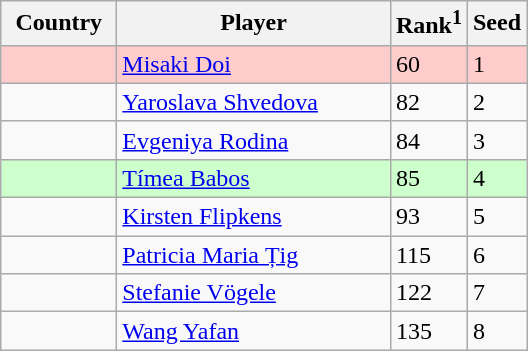<table class="sortable wikitable">
<tr>
<th width="70">Country</th>
<th width="175">Player</th>
<th>Rank<sup>1</sup></th>
<th>Seed</th>
</tr>
<tr style="background:#fcc;">
<td></td>
<td><a href='#'>Misaki Doi</a></td>
<td>60</td>
<td>1</td>
</tr>
<tr>
<td></td>
<td><a href='#'>Yaroslava Shvedova</a></td>
<td>82</td>
<td>2</td>
</tr>
<tr>
<td></td>
<td><a href='#'>Evgeniya Rodina</a></td>
<td>84</td>
<td>3</td>
</tr>
<tr style="background:#cfc;">
<td></td>
<td><a href='#'>Tímea Babos</a></td>
<td>85</td>
<td>4</td>
</tr>
<tr>
<td></td>
<td><a href='#'>Kirsten Flipkens</a></td>
<td>93</td>
<td>5</td>
</tr>
<tr>
<td></td>
<td><a href='#'>Patricia Maria Țig</a></td>
<td>115</td>
<td>6</td>
</tr>
<tr>
<td></td>
<td><a href='#'>Stefanie Vögele</a></td>
<td>122</td>
<td>7</td>
</tr>
<tr>
<td></td>
<td><a href='#'>Wang Yafan</a></td>
<td>135</td>
<td>8</td>
</tr>
</table>
